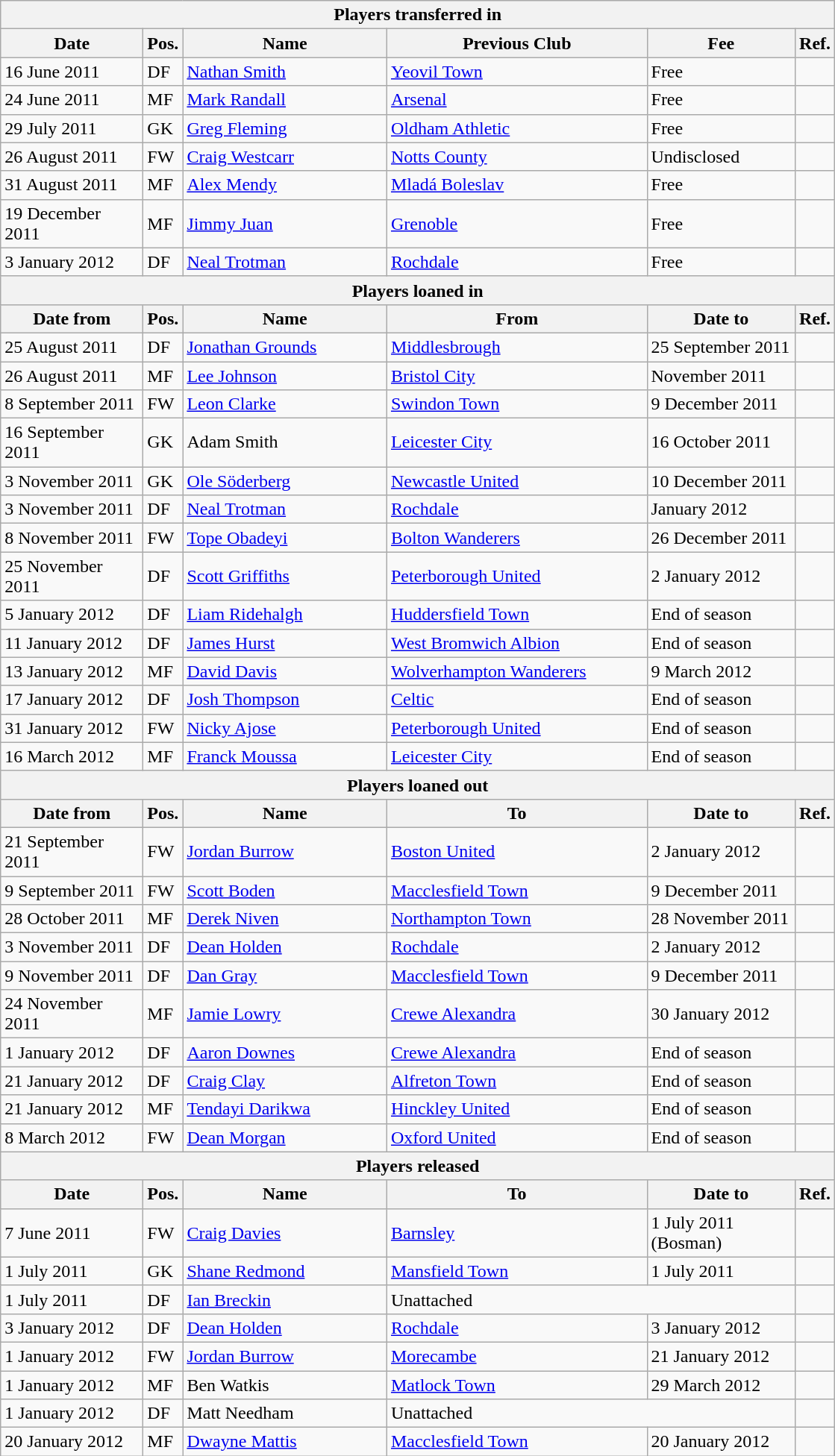<table class="wikitable">
<tr>
<th colspan="6">Players transferred in</th>
</tr>
<tr>
<th width="120px">Date</th>
<th width="25px">Pos.</th>
<th width="175px">Name</th>
<th width="225px">Previous Club</th>
<th width="125px">Fee</th>
<th width="25px">Ref.</th>
</tr>
<tr>
<td>16 June 2011</td>
<td>DF</td>
<td> <a href='#'>Nathan Smith</a></td>
<td> <a href='#'>Yeovil Town</a></td>
<td>Free</td>
<td></td>
</tr>
<tr>
<td>24 June 2011</td>
<td>MF</td>
<td> <a href='#'>Mark Randall</a></td>
<td> <a href='#'>Arsenal</a></td>
<td>Free</td>
<td></td>
</tr>
<tr>
<td>29 July 2011</td>
<td>GK</td>
<td> <a href='#'>Greg Fleming</a></td>
<td> <a href='#'>Oldham Athletic</a></td>
<td>Free</td>
<td></td>
</tr>
<tr>
<td>26 August 2011</td>
<td>FW</td>
<td> <a href='#'>Craig Westcarr</a></td>
<td> <a href='#'>Notts County</a></td>
<td>Undisclosed</td>
<td></td>
</tr>
<tr>
<td>31 August 2011</td>
<td>MF</td>
<td> <a href='#'>Alex Mendy</a></td>
<td> <a href='#'>Mladá Boleslav</a></td>
<td>Free</td>
<td></td>
</tr>
<tr>
<td>19 December 2011</td>
<td>MF</td>
<td> <a href='#'>Jimmy Juan</a></td>
<td> <a href='#'>Grenoble</a></td>
<td>Free</td>
<td></td>
</tr>
<tr>
<td>3 January 2012</td>
<td>DF</td>
<td> <a href='#'>Neal Trotman</a></td>
<td> <a href='#'>Rochdale</a></td>
<td>Free</td>
<td></td>
</tr>
<tr>
<th colspan="6">Players loaned in</th>
</tr>
<tr>
<th>Date from</th>
<th>Pos.</th>
<th>Name</th>
<th>From</th>
<th>Date to</th>
<th>Ref.</th>
</tr>
<tr>
<td>25 August 2011</td>
<td>DF</td>
<td> <a href='#'>Jonathan Grounds</a></td>
<td> <a href='#'>Middlesbrough</a></td>
<td>25 September 2011</td>
<td></td>
</tr>
<tr>
<td>26 August 2011</td>
<td>MF</td>
<td> <a href='#'>Lee Johnson</a></td>
<td> <a href='#'>Bristol City</a></td>
<td>November 2011</td>
<td></td>
</tr>
<tr>
<td>8 September 2011</td>
<td>FW</td>
<td> <a href='#'>Leon Clarke</a></td>
<td> <a href='#'>Swindon Town</a></td>
<td>9 December 2011</td>
<td></td>
</tr>
<tr>
<td>16 September 2011</td>
<td>GK</td>
<td> Adam Smith</td>
<td> <a href='#'>Leicester City</a></td>
<td>16 October 2011</td>
<td></td>
</tr>
<tr>
<td>3 November 2011</td>
<td>GK</td>
<td> <a href='#'>Ole Söderberg</a></td>
<td> <a href='#'>Newcastle United</a></td>
<td>10 December 2011</td>
<td></td>
</tr>
<tr>
<td>3 November 2011</td>
<td>DF</td>
<td> <a href='#'>Neal Trotman</a></td>
<td> <a href='#'>Rochdale</a></td>
<td>January 2012</td>
<td></td>
</tr>
<tr>
<td>8 November 2011</td>
<td>FW</td>
<td> <a href='#'>Tope Obadeyi</a></td>
<td> <a href='#'>Bolton Wanderers</a></td>
<td>26 December 2011</td>
<td></td>
</tr>
<tr>
<td>25 November 2011</td>
<td>DF</td>
<td> <a href='#'>Scott Griffiths</a></td>
<td> <a href='#'>Peterborough United</a></td>
<td>2 January 2012</td>
<td></td>
</tr>
<tr>
<td>5 January 2012</td>
<td>DF</td>
<td> <a href='#'>Liam Ridehalgh</a></td>
<td> <a href='#'>Huddersfield Town</a></td>
<td>End of season</td>
<td></td>
</tr>
<tr>
<td>11 January 2012</td>
<td>DF</td>
<td> <a href='#'>James Hurst</a></td>
<td> <a href='#'>West Bromwich Albion</a></td>
<td>End of season</td>
<td></td>
</tr>
<tr>
<td>13 January 2012</td>
<td>MF</td>
<td> <a href='#'>David Davis</a></td>
<td> <a href='#'>Wolverhampton Wanderers</a></td>
<td>9 March 2012</td>
<td></td>
</tr>
<tr>
<td>17 January 2012</td>
<td>DF</td>
<td> <a href='#'>Josh Thompson</a></td>
<td> <a href='#'>Celtic</a></td>
<td>End of season</td>
<td></td>
</tr>
<tr>
<td>31 January 2012</td>
<td>FW</td>
<td> <a href='#'>Nicky Ajose</a></td>
<td> <a href='#'>Peterborough United</a></td>
<td>End of season</td>
<td></td>
</tr>
<tr>
<td>16 March 2012</td>
<td>MF</td>
<td> <a href='#'>Franck Moussa</a></td>
<td> <a href='#'>Leicester City</a></td>
<td>End of season</td>
<td></td>
</tr>
<tr>
<th colspan="6">Players loaned out</th>
</tr>
<tr>
<th>Date from</th>
<th>Pos.</th>
<th>Name</th>
<th>To</th>
<th>Date to</th>
<th>Ref.</th>
</tr>
<tr>
<td>21 September 2011</td>
<td>FW</td>
<td> <a href='#'>Jordan Burrow</a></td>
<td> <a href='#'>Boston United</a></td>
<td>2 January 2012</td>
<td></td>
</tr>
<tr>
<td>9 September 2011</td>
<td>FW</td>
<td> <a href='#'>Scott Boden</a></td>
<td> <a href='#'>Macclesfield Town</a></td>
<td>9 December 2011</td>
<td></td>
</tr>
<tr>
<td>28 October 2011</td>
<td>MF</td>
<td> <a href='#'>Derek Niven</a></td>
<td> <a href='#'>Northampton Town</a></td>
<td>28 November 2011</td>
<td></td>
</tr>
<tr>
<td>3 November 2011</td>
<td>DF</td>
<td> <a href='#'>Dean Holden</a></td>
<td> <a href='#'>Rochdale</a></td>
<td>2 January 2012</td>
<td></td>
</tr>
<tr>
<td>9 November 2011</td>
<td>DF</td>
<td> <a href='#'>Dan Gray</a></td>
<td> <a href='#'>Macclesfield Town</a></td>
<td>9 December 2011</td>
<td></td>
</tr>
<tr>
<td>24 November 2011</td>
<td>MF</td>
<td> <a href='#'>Jamie Lowry</a></td>
<td> <a href='#'>Crewe Alexandra</a></td>
<td>30 January 2012</td>
<td></td>
</tr>
<tr>
<td>1 January 2012</td>
<td>DF</td>
<td> <a href='#'>Aaron Downes</a></td>
<td> <a href='#'>Crewe Alexandra</a></td>
<td>End of season</td>
<td></td>
</tr>
<tr>
<td>21 January 2012</td>
<td>DF</td>
<td> <a href='#'>Craig Clay</a></td>
<td> <a href='#'>Alfreton Town</a></td>
<td>End of season</td>
<td></td>
</tr>
<tr>
<td>21 January 2012</td>
<td>MF</td>
<td> <a href='#'>Tendayi Darikwa</a></td>
<td> <a href='#'>Hinckley United</a></td>
<td>End of season</td>
<td></td>
</tr>
<tr>
<td>8 March 2012</td>
<td>FW</td>
<td> <a href='#'>Dean Morgan</a></td>
<td> <a href='#'>Oxford United</a></td>
<td>End of season</td>
<td></td>
</tr>
<tr>
<th colspan="6">Players released</th>
</tr>
<tr>
<th>Date</th>
<th>Pos.</th>
<th>Name</th>
<th>To</th>
<th>Date to</th>
<th>Ref.</th>
</tr>
<tr>
<td>7 June 2011</td>
<td>FW</td>
<td> <a href='#'>Craig Davies</a></td>
<td> <a href='#'>Barnsley</a></td>
<td>1 July 2011 (Bosman)</td>
<td></td>
</tr>
<tr>
<td>1 July 2011</td>
<td>GK</td>
<td> <a href='#'>Shane Redmond</a></td>
<td> <a href='#'>Mansfield Town</a></td>
<td>1 July 2011</td>
<td></td>
</tr>
<tr>
<td>1 July 2011</td>
<td>DF</td>
<td> <a href='#'>Ian Breckin</a></td>
<td colspan="2">Unattached</td>
<td></td>
</tr>
<tr>
<td>3 January 2012</td>
<td>DF</td>
<td> <a href='#'>Dean Holden</a></td>
<td> <a href='#'>Rochdale</a></td>
<td>3 January 2012</td>
<td></td>
</tr>
<tr>
<td>1 January 2012</td>
<td>FW</td>
<td> <a href='#'>Jordan Burrow</a></td>
<td> <a href='#'>Morecambe</a></td>
<td>21 January 2012</td>
<td></td>
</tr>
<tr>
<td>1 January 2012</td>
<td>MF</td>
<td> Ben Watkis</td>
<td> <a href='#'>Matlock Town</a></td>
<td>29 March 2012</td>
<td></td>
</tr>
<tr>
<td>1 January 2012</td>
<td>DF</td>
<td> Matt Needham</td>
<td colspan="2">Unattached</td>
<td></td>
</tr>
<tr>
<td>20 January 2012</td>
<td>MF</td>
<td> <a href='#'>Dwayne Mattis</a></td>
<td> <a href='#'>Macclesfield Town</a></td>
<td>20 January 2012</td>
<td></td>
</tr>
</table>
